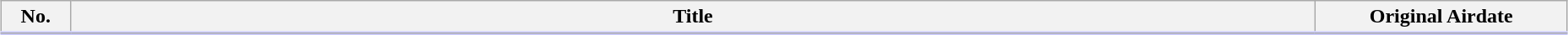<table class="wikitable" style="width:98%; margin:auto; background:#FFF;">
<tr style="border-bottom: 3px solid #CCF">
<th style="width:3em;">No.</th>
<th>Title</th>
<th style="width:12em;">Original Airdate</th>
</tr>
<tr>
</tr>
</table>
